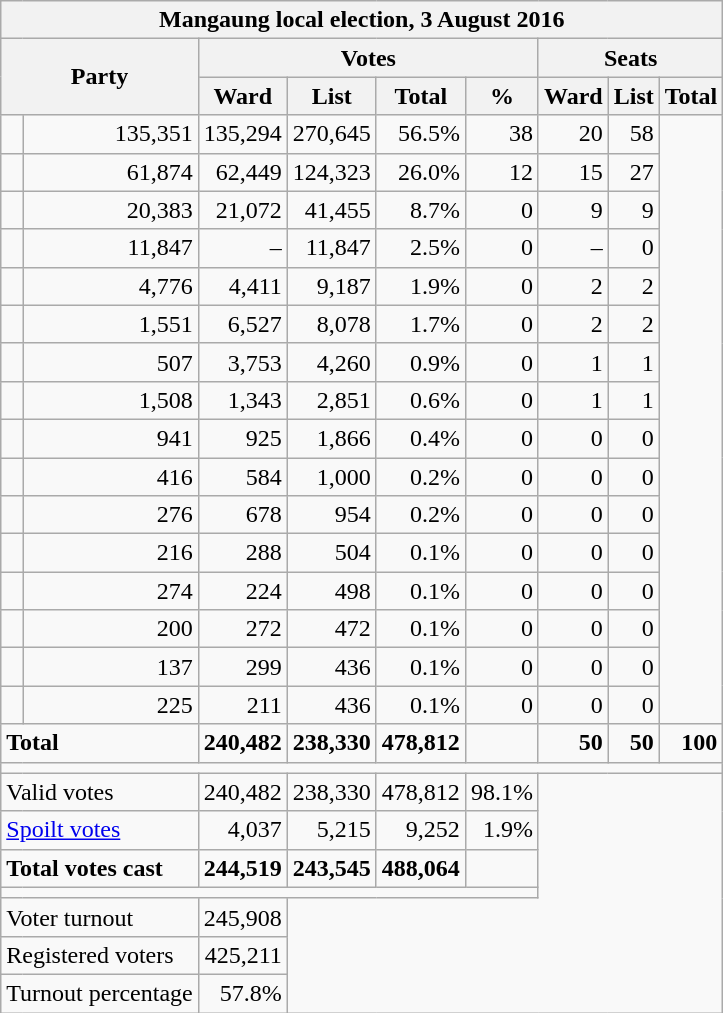<table class=wikitable style="text-align:right">
<tr>
<th colspan="9" align="center">Mangaung local election, 3 August 2016</th>
</tr>
<tr>
<th rowspan="2" colspan="2">Party</th>
<th colspan="4" align="center">Votes</th>
<th colspan="3" align="center">Seats</th>
</tr>
<tr>
<th>Ward</th>
<th>List</th>
<th>Total</th>
<th>%</th>
<th>Ward</th>
<th>List</th>
<th>Total</th>
</tr>
<tr>
<td></td>
<td>135,351</td>
<td>135,294</td>
<td>270,645</td>
<td>56.5%</td>
<td>38</td>
<td>20</td>
<td>58</td>
</tr>
<tr>
<td></td>
<td>61,874</td>
<td>62,449</td>
<td>124,323</td>
<td>26.0%</td>
<td>12</td>
<td>15</td>
<td>27</td>
</tr>
<tr>
<td></td>
<td>20,383</td>
<td>21,072</td>
<td>41,455</td>
<td>8.7%</td>
<td>0</td>
<td>9</td>
<td>9</td>
</tr>
<tr>
<td></td>
<td>11,847</td>
<td>–</td>
<td>11,847</td>
<td>2.5%</td>
<td>0</td>
<td>–</td>
<td>0</td>
</tr>
<tr>
<td></td>
<td>4,776</td>
<td>4,411</td>
<td>9,187</td>
<td>1.9%</td>
<td>0</td>
<td>2</td>
<td>2</td>
</tr>
<tr>
<td></td>
<td>1,551</td>
<td>6,527</td>
<td>8,078</td>
<td>1.7%</td>
<td>0</td>
<td>2</td>
<td>2</td>
</tr>
<tr>
<td></td>
<td>507</td>
<td>3,753</td>
<td>4,260</td>
<td>0.9%</td>
<td>0</td>
<td>1</td>
<td>1</td>
</tr>
<tr>
<td></td>
<td>1,508</td>
<td>1,343</td>
<td>2,851</td>
<td>0.6%</td>
<td>0</td>
<td>1</td>
<td>1</td>
</tr>
<tr>
<td></td>
<td>941</td>
<td>925</td>
<td>1,866</td>
<td>0.4%</td>
<td>0</td>
<td>0</td>
<td>0</td>
</tr>
<tr>
<td></td>
<td>416</td>
<td>584</td>
<td>1,000</td>
<td>0.2%</td>
<td>0</td>
<td>0</td>
<td>0</td>
</tr>
<tr>
<td></td>
<td>276</td>
<td>678</td>
<td>954</td>
<td>0.2%</td>
<td>0</td>
<td>0</td>
<td>0</td>
</tr>
<tr>
<td></td>
<td>216</td>
<td>288</td>
<td>504</td>
<td>0.1%</td>
<td>0</td>
<td>0</td>
<td>0</td>
</tr>
<tr>
<td></td>
<td>274</td>
<td>224</td>
<td>498</td>
<td>0.1%</td>
<td>0</td>
<td>0</td>
<td>0</td>
</tr>
<tr>
<td></td>
<td>200</td>
<td>272</td>
<td>472</td>
<td>0.1%</td>
<td>0</td>
<td>0</td>
<td>0</td>
</tr>
<tr>
<td></td>
<td>137</td>
<td>299</td>
<td>436</td>
<td>0.1%</td>
<td>0</td>
<td>0</td>
<td>0</td>
</tr>
<tr>
<td></td>
<td>225</td>
<td>211</td>
<td>436</td>
<td>0.1%</td>
<td>0</td>
<td>0</td>
<td>0</td>
</tr>
<tr>
<td colspan="2" style="text-align:left"><strong>Total</strong></td>
<td><strong>240,482</strong></td>
<td><strong>238,330</strong></td>
<td><strong>478,812</strong></td>
<td></td>
<td><strong>50</strong></td>
<td><strong>50</strong></td>
<td><strong>100</strong></td>
</tr>
<tr>
<td colspan="9"></td>
</tr>
<tr>
<td colspan="2" style="text-align:left">Valid votes</td>
<td>240,482</td>
<td>238,330</td>
<td>478,812</td>
<td>98.1%</td>
</tr>
<tr>
<td colspan="2" style="text-align:left"><a href='#'>Spoilt votes</a></td>
<td>4,037</td>
<td>5,215</td>
<td>9,252</td>
<td>1.9%</td>
</tr>
<tr>
<td colspan="2" style="text-align:left"><strong>Total votes cast</strong></td>
<td><strong>244,519</strong></td>
<td><strong>243,545</strong></td>
<td><strong>488,064</strong></td>
<td></td>
</tr>
<tr>
<td colspan="6"></td>
</tr>
<tr>
<td colspan="2" style="text-align:left">Voter turnout</td>
<td>245,908</td>
</tr>
<tr>
<td colspan="2" style="text-align:left">Registered voters</td>
<td>425,211</td>
</tr>
<tr>
<td colspan="2" style="text-align:left">Turnout percentage</td>
<td>57.8%</td>
</tr>
</table>
